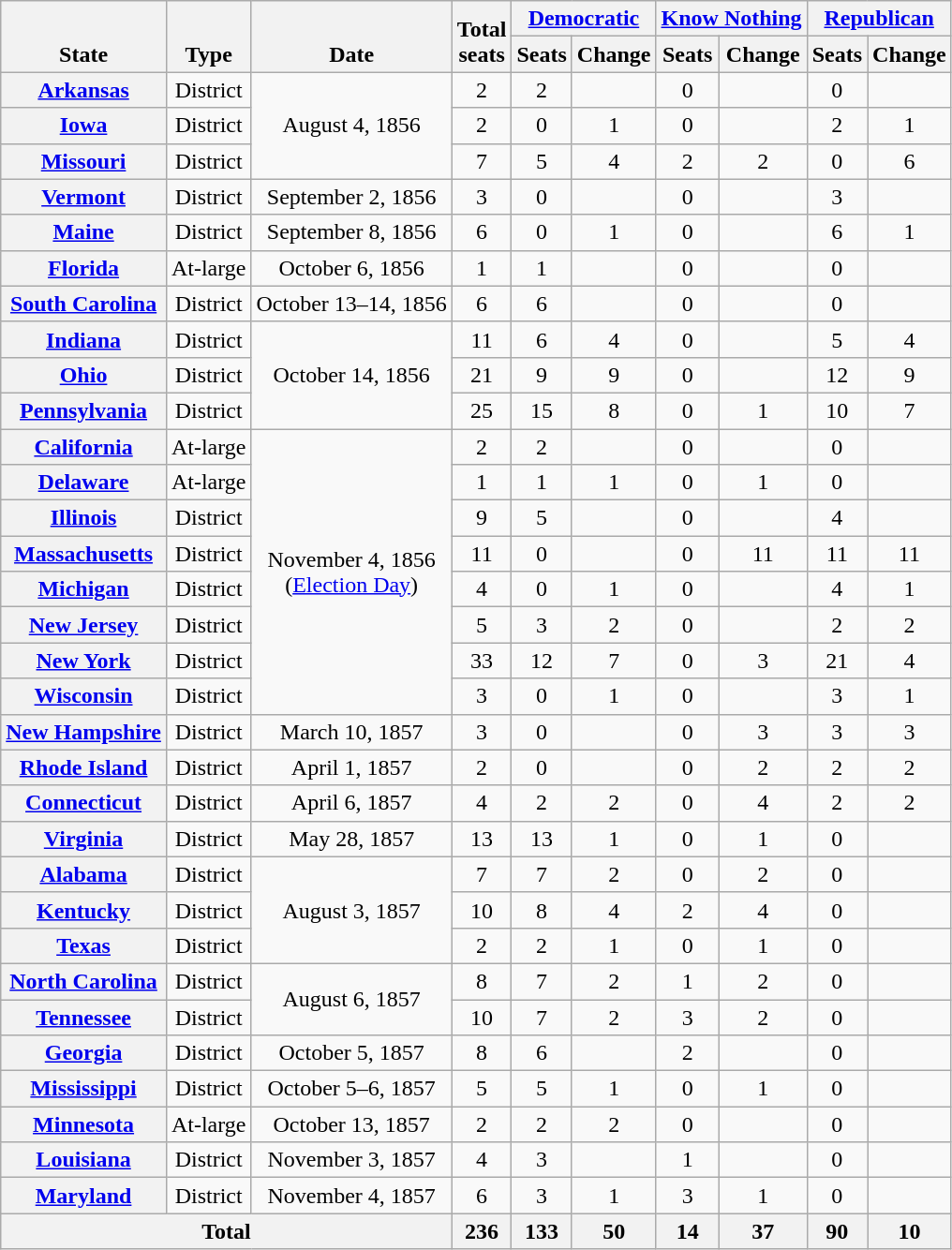<table class="wikitable sortable" style="text-align:center">
<tr valign=bottom>
<th rowspan=2>State</th>
<th rowspan=2>Type</th>
<th rowspan=2>Date</th>
<th rowspan=2>Total<br>seats</th>
<th colspan=2 ><a href='#'>Democratic</a></th>
<th colspan=2 ><a href='#'>Know Nothing</a></th>
<th colspan=2 ><a href='#'>Republican</a></th>
</tr>
<tr>
<th>Seats</th>
<th>Change</th>
<th>Seats</th>
<th>Change</th>
<th>Seats</th>
<th>Change</th>
</tr>
<tr>
<th><a href='#'>Arkansas</a></th>
<td>District</td>
<td rowspan=3>August 4, 1856</td>
<td>2</td>
<td>2</td>
<td></td>
<td>0</td>
<td></td>
<td>0</td>
<td></td>
</tr>
<tr>
<th><a href='#'>Iowa</a></th>
<td>District</td>
<td>2</td>
<td>0</td>
<td>1</td>
<td>0</td>
<td></td>
<td>2</td>
<td>1</td>
</tr>
<tr>
<th><a href='#'>Missouri</a></th>
<td>District</td>
<td>7</td>
<td>5</td>
<td>4</td>
<td>2</td>
<td>2</td>
<td>0</td>
<td>6</td>
</tr>
<tr>
<th><a href='#'>Vermont</a></th>
<td>District</td>
<td>September 2, 1856</td>
<td>3</td>
<td>0</td>
<td></td>
<td>0</td>
<td></td>
<td>3</td>
<td></td>
</tr>
<tr>
<th><a href='#'>Maine</a></th>
<td>District</td>
<td>September 8, 1856</td>
<td>6</td>
<td>0</td>
<td>1</td>
<td>0</td>
<td></td>
<td>6</td>
<td>1</td>
</tr>
<tr>
<th><a href='#'>Florida</a></th>
<td>At-large</td>
<td>October 6, 1856</td>
<td>1</td>
<td>1</td>
<td></td>
<td>0</td>
<td></td>
<td>0</td>
<td></td>
</tr>
<tr>
<th><a href='#'>South Carolina</a></th>
<td>District</td>
<td data-sort-value="October 14, 1856">October 13–14, 1856</td>
<td>6</td>
<td>6</td>
<td></td>
<td>0</td>
<td></td>
<td>0</td>
<td></td>
</tr>
<tr>
<th><a href='#'>Indiana</a></th>
<td>District</td>
<td rowspan=3>October 14, 1856</td>
<td>11</td>
<td>6</td>
<td>4</td>
<td>0</td>
<td></td>
<td>5</td>
<td>4</td>
</tr>
<tr>
<th><a href='#'>Ohio</a></th>
<td>District</td>
<td>21</td>
<td>9</td>
<td>9</td>
<td>0</td>
<td></td>
<td>12</td>
<td>9</td>
</tr>
<tr>
<th><a href='#'>Pennsylvania</a></th>
<td>District</td>
<td>25</td>
<td>15</td>
<td>8</td>
<td>0</td>
<td>1</td>
<td>10</td>
<td>7</td>
</tr>
<tr>
<th><a href='#'>California</a></th>
<td>At-large</td>
<td rowspan=8>November 4, 1856<br>(<a href='#'>Election Day</a>)</td>
<td>2</td>
<td>2</td>
<td></td>
<td>0</td>
<td></td>
<td>0</td>
<td></td>
</tr>
<tr>
<th><a href='#'>Delaware</a></th>
<td>At-large</td>
<td>1</td>
<td>1</td>
<td>1</td>
<td>0</td>
<td>1</td>
<td>0</td>
<td></td>
</tr>
<tr>
<th><a href='#'>Illinois</a></th>
<td>District</td>
<td>9</td>
<td>5</td>
<td></td>
<td>0</td>
<td></td>
<td>4</td>
<td></td>
</tr>
<tr>
<th><a href='#'>Massachusetts</a></th>
<td>District</td>
<td>11</td>
<td>0</td>
<td></td>
<td>0</td>
<td>11</td>
<td>11</td>
<td>11</td>
</tr>
<tr>
<th><a href='#'>Michigan</a></th>
<td>District</td>
<td>4</td>
<td>0</td>
<td>1</td>
<td>0</td>
<td></td>
<td>4</td>
<td>1</td>
</tr>
<tr>
<th><a href='#'>New Jersey</a></th>
<td>District</td>
<td>5</td>
<td>3</td>
<td>2</td>
<td>0</td>
<td></td>
<td>2</td>
<td>2</td>
</tr>
<tr>
<th><a href='#'>New York</a></th>
<td>District</td>
<td>33</td>
<td>12</td>
<td>7</td>
<td>0</td>
<td>3</td>
<td>21</td>
<td>4</td>
</tr>
<tr>
<th><a href='#'>Wisconsin</a></th>
<td>District</td>
<td>3</td>
<td>0</td>
<td>1</td>
<td>0</td>
<td></td>
<td>3</td>
<td>1</td>
</tr>
<tr>
<th><a href='#'>New Hampshire</a></th>
<td>District</td>
<td>March 10, 1857</td>
<td>3</td>
<td>0</td>
<td></td>
<td>0</td>
<td>3</td>
<td>3</td>
<td>3</td>
</tr>
<tr>
<th><a href='#'>Rhode Island</a></th>
<td>District</td>
<td>April 1, 1857</td>
<td>2</td>
<td>0</td>
<td></td>
<td>0</td>
<td>2</td>
<td>2</td>
<td>2</td>
</tr>
<tr>
<th><a href='#'>Connecticut</a></th>
<td>District</td>
<td>April 6, 1857</td>
<td>4</td>
<td>2</td>
<td>2</td>
<td>0</td>
<td>4</td>
<td>2</td>
<td>2</td>
</tr>
<tr>
<th><a href='#'>Virginia</a></th>
<td>District</td>
<td>May 28, 1857</td>
<td>13</td>
<td>13</td>
<td>1</td>
<td>0</td>
<td>1</td>
<td>0</td>
<td></td>
</tr>
<tr>
<th><a href='#'>Alabama</a></th>
<td>District</td>
<td rowspan=3>August 3, 1857</td>
<td>7</td>
<td>7</td>
<td>2</td>
<td>0</td>
<td>2</td>
<td>0</td>
<td></td>
</tr>
<tr>
<th><a href='#'>Kentucky</a></th>
<td>District</td>
<td>10</td>
<td>8</td>
<td>4</td>
<td>2</td>
<td>4</td>
<td>0</td>
<td></td>
</tr>
<tr>
<th><a href='#'>Texas</a></th>
<td>District</td>
<td>2</td>
<td>2</td>
<td>1</td>
<td>0</td>
<td>1</td>
<td>0</td>
<td></td>
</tr>
<tr>
<th><a href='#'>North Carolina</a></th>
<td>District</td>
<td rowspan=2>August 6, 1857</td>
<td>8</td>
<td>7</td>
<td>2</td>
<td>1</td>
<td>2</td>
<td>0</td>
<td></td>
</tr>
<tr>
<th><a href='#'>Tennessee</a></th>
<td>District</td>
<td>10</td>
<td>7</td>
<td>2</td>
<td>3</td>
<td>2</td>
<td>0</td>
<td></td>
</tr>
<tr>
<th><a href='#'>Georgia</a></th>
<td>District</td>
<td>October 5, 1857</td>
<td>8</td>
<td>6</td>
<td></td>
<td>2</td>
<td></td>
<td>0</td>
<td></td>
</tr>
<tr>
<th><a href='#'>Mississippi</a></th>
<td>District</td>
<td data-sort-value="October 6, 1857">October 5–6, 1857</td>
<td>5</td>
<td>5</td>
<td>1</td>
<td>0</td>
<td>1</td>
<td>0</td>
<td></td>
</tr>
<tr>
<th><a href='#'>Minnesota</a></th>
<td>At-large</td>
<td>October 13, 1857</td>
<td>2</td>
<td>2</td>
<td>2</td>
<td>0</td>
<td></td>
<td>0</td>
<td></td>
</tr>
<tr>
<th><a href='#'>Louisiana</a></th>
<td>District</td>
<td>November 3, 1857</td>
<td>4</td>
<td>3</td>
<td></td>
<td>1</td>
<td></td>
<td>0</td>
<td></td>
</tr>
<tr>
<th><a href='#'>Maryland</a></th>
<td>District</td>
<td>November 4, 1857</td>
<td>6</td>
<td>3</td>
<td>1</td>
<td>3</td>
<td>1</td>
<td>0</td>
<td></td>
</tr>
<tr>
<th colspan=3 align=center>Total</th>
<th>236</th>
<th>133<br></th>
<th>50</th>
<th>14<br></th>
<th>37</th>
<th>90<br></th>
<th>10</th>
</tr>
</table>
